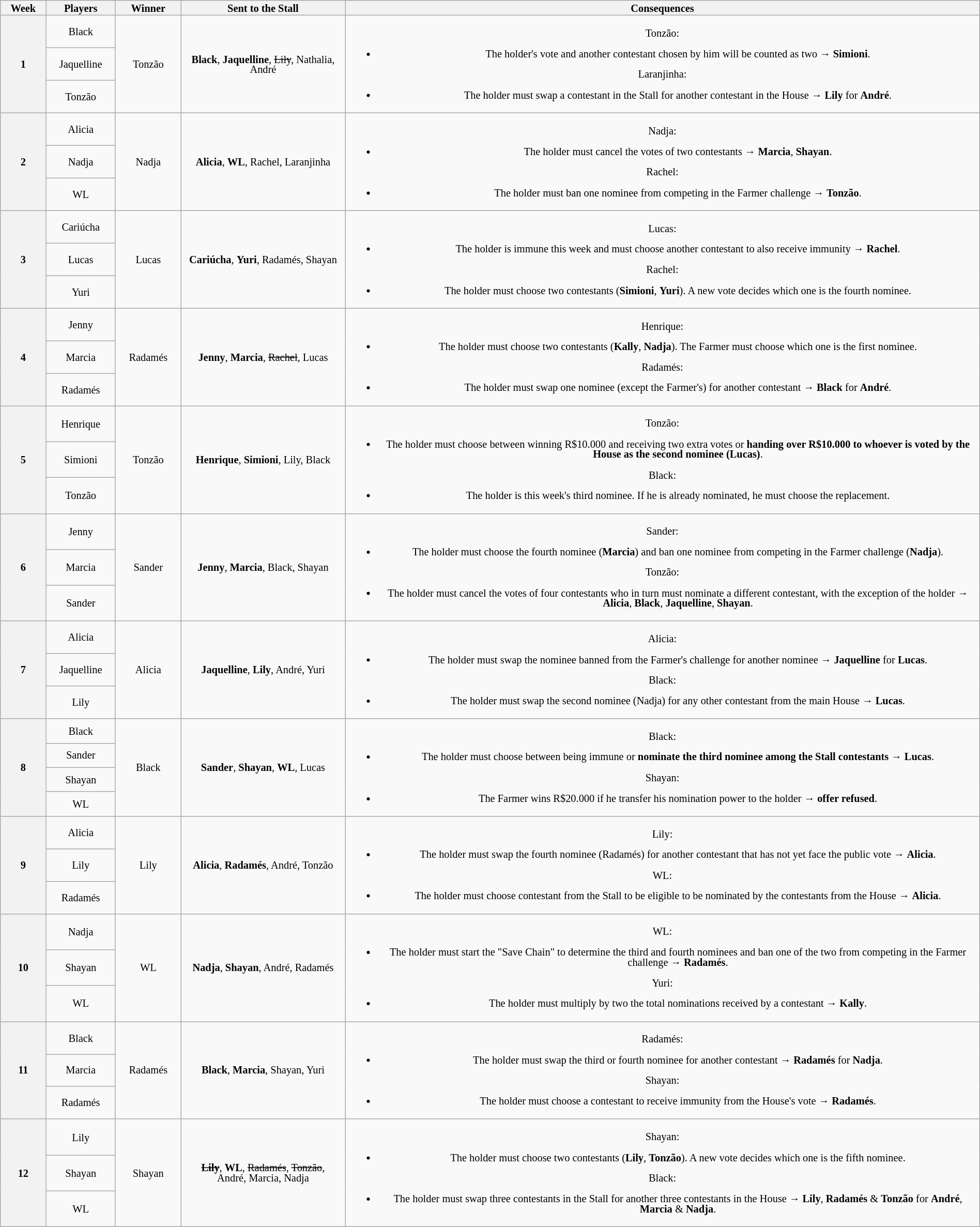<table class="wikitable" style="text-align:center; font-size:85%; width:100%; line-height:13px;">
<tr>
<th width="03.00%">Week</th>
<th width="04.25%">Players</th>
<th width="04.25%">Winner</th>
<th width="11.00%">Sent to the Stall</th>
<th width="42.50%">Consequences</th>
</tr>
<tr>
<th rowspan=3>1</th>
<td>Black</td>
<td rowspan=3>Tonzão</td>
<td rowspan=3 style="height:90px"><strong>Black</strong>, <strong>Jaquelline</strong>, <s>Lily</s>, Nathalia, André</td>
<td rowspan=3><br>Tonzão:<ul><li> The holder's vote and another contestant chosen by him will be counted as two → <strong>Simioni</strong>.</li></ul>Laranjinha:<ul><li> The holder must swap a contestant in the Stall for another contestant in the House → <strong>Lily</strong> for <strong>André</strong>.</li></ul></td>
</tr>
<tr>
<td>Jaquelline</td>
</tr>
<tr>
<td>Tonzão</td>
</tr>
<tr>
<th rowspan=3>2</th>
<td>Alicia</td>
<td rowspan=3>Nadja</td>
<td rowspan=3 style="height:90px"><strong>Alicia</strong>, <strong>WL</strong>, Rachel, Laranjinha</td>
<td rowspan=3><br>Nadja:<ul><li> The holder must cancel the votes of two contestants → <strong>Marcia</strong>, <strong>Shayan</strong>.</li></ul>Rachel:<ul><li> The holder must ban one nominee from competing in the Farmer challenge → <strong>Tonzão</strong>.</li></ul></td>
</tr>
<tr>
<td>Nadja</td>
</tr>
<tr>
<td>WL</td>
</tr>
<tr>
<th rowspan=3>3</th>
<td>Cariúcha</td>
<td rowspan=3>Lucas</td>
<td rowspan=3 style="height:90px"><strong>Cariúcha</strong>, <strong>Yuri</strong>, Radamés, Shayan</td>
<td rowspan=3><br>Lucas:<ul><li> The holder is immune this week and must choose another contestant to also receive immunity → <strong>Rachel</strong>.</li></ul>Rachel:<ul><li> The holder must choose two contestants (<strong>Simioni</strong>, <strong>Yuri</strong>). A new vote decides which one is the fourth nominee.</li></ul></td>
</tr>
<tr>
<td>Lucas</td>
</tr>
<tr>
<td>Yuri</td>
</tr>
<tr>
<th rowspan=3>4</th>
<td>Jenny</td>
<td rowspan=3>Radamés</td>
<td rowspan=3 style="height:90px"><strong>Jenny</strong>, <strong>Marcia</strong>, <s>Rachel</s>, Lucas</td>
<td rowspan=3><br>Henrique:<ul><li> The holder must choose two contestants (<strong>Kally</strong>, <strong>Nadja</strong>). The Farmer must choose which one is the first nominee.</li></ul>Radamés:<ul><li> The holder must swap one nominee (except the Farmer's) for another contestant → <strong>Black</strong> for <strong>André</strong>.</li></ul></td>
</tr>
<tr>
<td>Marcia</td>
</tr>
<tr>
<td>Radamés</td>
</tr>
<tr>
<th rowspan=3>5</th>
<td>Henrique</td>
<td rowspan=3>Tonzão</td>
<td rowspan=3 style="height:90px"><strong>Henrique</strong>, <strong>Simioni</strong>, Lily, Black</td>
<td rowspan=3><br>Tonzão:<ul><li> The holder must choose between winning R$10.000 and receiving two extra votes or <strong>handing over R$10.000 to whoever is voted by the House as the second nominee (Lucas)</strong>.</li></ul>Black:<ul><li> The holder is this week's third nominee. If he is already nominated, he must choose the replacement.</li></ul></td>
</tr>
<tr>
<td>Simioni</td>
</tr>
<tr>
<td>Tonzão</td>
</tr>
<tr>
<th rowspan=3>6</th>
<td>Jenny</td>
<td rowspan=3>Sander</td>
<td rowspan=3 style="height:90px"><strong>Jenny</strong>, <strong>Marcia</strong>, Black, Shayan</td>
<td rowspan=3><br>Sander:<ul><li> The holder must choose the fourth nominee (<strong>Marcia</strong>) and ban one nominee from competing in the Farmer challenge (<strong>Nadja</strong>).</li></ul>Tonzão:<ul><li> The holder must cancel the votes of four contestants who in turn must nominate a different contestant, with the exception of the holder → <strong>Alicia</strong>, <strong>Black</strong>, <strong>Jaquelline</strong>, <strong>Shayan</strong>.</li></ul></td>
</tr>
<tr>
<td>Marcia</td>
</tr>
<tr>
<td>Sander</td>
</tr>
<tr>
<th rowspan=3>7</th>
<td>Alicia</td>
<td rowspan=3>Alicia</td>
<td rowspan=3 style="height:90px"><strong>Jaquelline</strong>, <strong>Lily</strong>, André, Yuri</td>
<td rowspan=3><br>Alicia:<ul><li> The holder must swap the nominee banned from the Farmer's challenge for another nominee → <strong>Jaquelline</strong> for <strong>Lucas</strong>.</li></ul>Black:<ul><li> The holder must swap the second nominee (Nadja) for any other contestant from the main House → <strong>Lucas</strong>.</li></ul></td>
</tr>
<tr>
<td>Jaquelline</td>
</tr>
<tr>
<td>Lily</td>
</tr>
<tr>
<th rowspan=4>8</th>
<td>Black</td>
<td rowspan=4>Black</td>
<td rowspan=4 style="height:90px"><strong>Sander</strong>, <strong>Shayan</strong>, <strong>WL</strong>, Lucas</td>
<td rowspan=4><br>Black:<ul><li> The holder must choose between being immune or <strong>nominate the third nominee among the Stall contestants → Lucas</strong>.</li></ul>Shayan:<ul><li> The Farmer wins R$20.000 if he transfer his nomination power to the holder → <strong>offer refused</strong>.</li></ul></td>
</tr>
<tr>
<td>Sander</td>
</tr>
<tr>
<td>Shayan</td>
</tr>
<tr>
<td>WL</td>
</tr>
<tr>
<th rowspan=3>9</th>
<td>Alicia</td>
<td rowspan=3>Lily</td>
<td rowspan=3 style="height:90px"><strong>Alicia</strong>, <strong>Radamés</strong>, André, Tonzão</td>
<td rowspan=3><br>Lily:<ul><li> The holder must swap the fourth nominee (Radamés) for another contestant that has not yet face the public vote → <strong>Alicia</strong>.</li></ul>WL:<ul><li> The holder must choose contestant from the Stall to be eligible to be nominated by the contestants from the House → <strong>Alicia</strong>.</li></ul></td>
</tr>
<tr>
<td>Lily</td>
</tr>
<tr>
<td>Radamés</td>
</tr>
<tr>
<th rowspan=3>10</th>
<td>Nadja</td>
<td rowspan=3>WL</td>
<td rowspan=3 style="height:90px"><strong>Nadja</strong>, <strong>Shayan</strong>, André, Radamés</td>
<td rowspan=3><br>WL:<ul><li> The holder must start the "Save Chain" to determine the third and fourth nominees and ban one of the two from competing in the Farmer challenge → <strong>Radamés</strong>.</li></ul>Yuri:<ul><li> The holder must multiply by two the total nominations received by a contestant → <strong>Kally</strong>.</li></ul></td>
</tr>
<tr>
<td>Shayan</td>
</tr>
<tr>
<td>WL</td>
</tr>
<tr>
<th rowspan=3>11</th>
<td>Black</td>
<td rowspan=3>Radamés</td>
<td rowspan=3 style="height:90px"><strong>Black</strong>, <strong>Marcia</strong>, Shayan, Yuri</td>
<td rowspan=3><br>Radamés:<ul><li> The holder must swap the third or fourth nominee for another contestant → <strong>Radamés</strong> for <strong>Nadja</strong>.</li></ul>Shayan:<ul><li> The holder must choose a contestant to receive immunity from the House's vote → <strong>Radamés</strong>.</li></ul></td>
</tr>
<tr>
<td>Marcia</td>
</tr>
<tr>
<td>Radamés</td>
</tr>
<tr>
<th rowspan=3>12</th>
<td>Lily</td>
<td rowspan=3>Shayan</td>
<td rowspan=3 style="height:90px"><s><strong>Lily</strong></s>, <strong>WL</strong>, <s>Radamés</s>, <s>Tonzão</s>,<br>André, Marcia, Nadja</td>
<td rowspan=3><br>Shayan:<ul><li> The holder must choose two contestants (<strong>Lily</strong>, <strong>Tonzão</strong>). A new vote decides which one is the fifth nominee.</li></ul>Black:<ul><li> The holder must swap three contestants in the Stall for another three contestants in the House → <strong>Lily</strong>, <strong>Radamés</strong> & <strong>Tonzão</strong> for <strong>André</strong>, <strong>Marcia</strong> & <strong>Nadja</strong>.</li></ul></td>
</tr>
<tr>
<td>Shayan</td>
</tr>
<tr>
<td>WL</td>
</tr>
</table>
